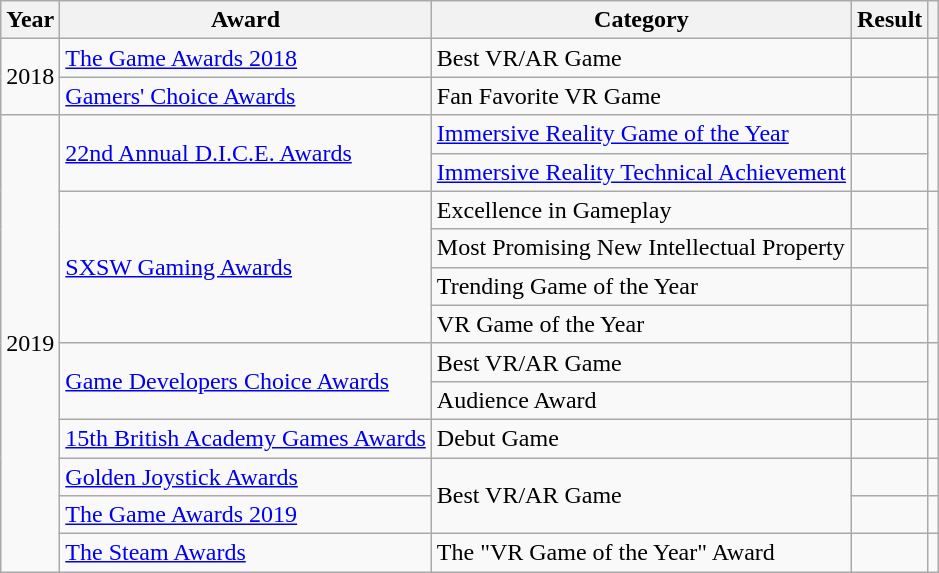<table class="wikitable sortable">
<tr>
<th>Year</th>
<th>Award</th>
<th>Category</th>
<th>Result</th>
<th></th>
</tr>
<tr>
<td style="text-align:center;" rowspan="2">2018</td>
<td><a href='#'>The Game Awards 2018</a></td>
<td>Best VR/AR Game</td>
<td></td>
<td style="text-align:center;"></td>
</tr>
<tr>
<td><a href='#'>Gamers' Choice Awards</a></td>
<td>Fan Favorite VR Game</td>
<td></td>
<td style="text-align:center;"></td>
</tr>
<tr>
<td rowspan="12">2019</td>
<td rowspan="2"><a href='#'>22nd Annual D.I.C.E. Awards</a></td>
<td><a href='#'>Immersive Reality Game of the Year</a></td>
<td></td>
<td rowspan="2" style="text-align:center;"></td>
</tr>
<tr>
<td><a href='#'>Immersive Reality Technical Achievement</a></td>
<td></td>
</tr>
<tr>
<td rowspan="4"><a href='#'>SXSW Gaming Awards</a></td>
<td>Excellence in Gameplay</td>
<td></td>
<td rowspan="4" style="text-align:center;"></td>
</tr>
<tr>
<td>Most Promising New Intellectual Property</td>
<td></td>
</tr>
<tr>
<td>Trending Game of the Year</td>
<td></td>
</tr>
<tr>
<td>VR Game of the Year</td>
<td></td>
</tr>
<tr>
<td rowspan="2"><a href='#'>Game Developers Choice Awards</a></td>
<td>Best VR/AR Game</td>
<td></td>
<td rowspan="2" style="text-align:center;"></td>
</tr>
<tr>
<td>Audience Award</td>
<td></td>
</tr>
<tr>
<td><a href='#'>15th British Academy Games Awards</a></td>
<td>Debut Game</td>
<td></td>
<td style="text-align:center;"></td>
</tr>
<tr>
<td><a href='#'>Golden Joystick Awards</a></td>
<td rowspan="2">Best VR/AR Game</td>
<td></td>
<td style="text-align:center;"></td>
</tr>
<tr>
<td><a href='#'>The Game Awards 2019</a></td>
<td></td>
<td style="text-align:center;"></td>
</tr>
<tr>
<td><a href='#'>The Steam Awards</a></td>
<td>The "VR Game of the Year" Award</td>
<td></td>
<td style="text-align:center;"></td>
</tr>
</table>
